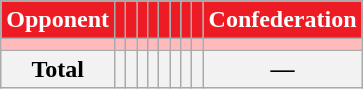<table class="wikitable sortable" style="text-align:center;">
<tr style="color:white">
<th style="background-color:#ED1C24;color:white">Opponent</th>
<th style="background-color:#ED1C24;"></th>
<th style="background-color:#ED1C24;"></th>
<th style="background-color:#ED1C24;"></th>
<th style="background-color:#ED1C24;"></th>
<th style="background-color:#ED1C24;"></th>
<th style="background-color:#ED1C24;"></th>
<th style="background-color:#ED1C24;"></th>
<th style="background-color:#ED1C24;"></th>
<th style="background-color:#ED1C24;color:white">Confederation</th>
</tr>
<tr bgcolor="#ffbbbb">
<td></td>
<td></td>
<td></td>
<td></td>
<td></td>
<td></td>
<td></td>
<td></td>
<td></td>
<td></td>
</tr>
<tr>
<th>Total</th>
<th></th>
<th></th>
<th></th>
<th></th>
<th></th>
<th></th>
<th></th>
<th></th>
<th>—</th>
</tr>
</table>
